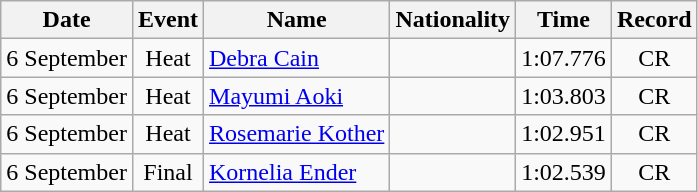<table class=wikitable style=text-align:center>
<tr>
<th>Date</th>
<th>Event</th>
<th>Name</th>
<th>Nationality</th>
<th>Time</th>
<th>Record</th>
</tr>
<tr>
<td>6 September</td>
<td>Heat</td>
<td align=left><a href='#'>Debra Cain</a></td>
<td align=left></td>
<td>1:07.776</td>
<td>CR</td>
</tr>
<tr>
<td>6 September</td>
<td>Heat</td>
<td align=left><a href='#'>Mayumi Aoki</a></td>
<td align=left></td>
<td>1:03.803</td>
<td>CR</td>
</tr>
<tr>
<td>6 September</td>
<td>Heat</td>
<td align=left><a href='#'>Rosemarie Kother</a></td>
<td align=left></td>
<td>1:02.951</td>
<td>CR</td>
</tr>
<tr>
<td>6 September</td>
<td>Final</td>
<td align=left><a href='#'>Kornelia Ender</a></td>
<td align=left></td>
<td>1:02.539</td>
<td>CR</td>
</tr>
</table>
